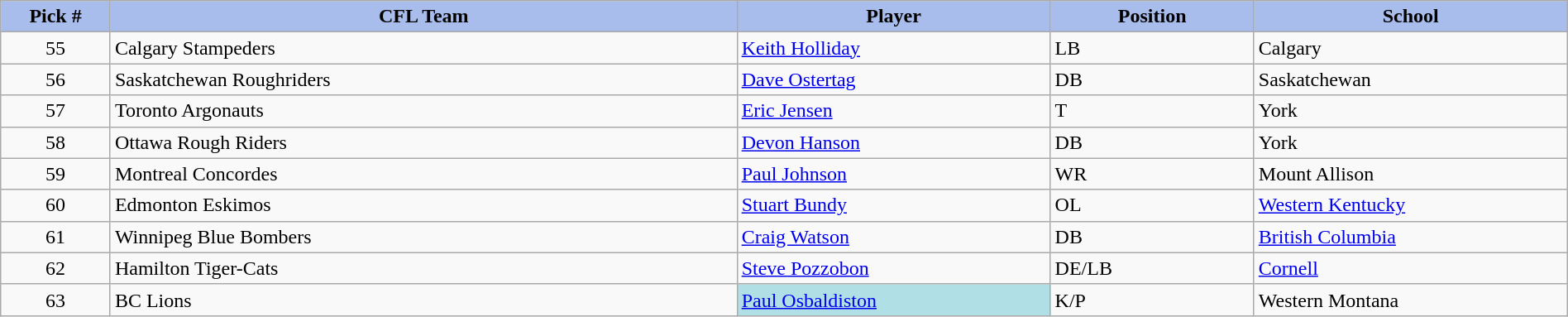<table class="wikitable" style="width: 100%">
<tr>
<th style="background:#a8bdec; width:7%;">Pick #</th>
<th style="width:40%; background:#a8bdec;">CFL Team</th>
<th style="width:20%; background:#a8bdec;">Player</th>
<th style="width:13%; background:#a8bdec;">Position</th>
<th style="width:20%; background:#a8bdec;">School</th>
</tr>
<tr>
<td align=center>55</td>
<td>Calgary Stampeders</td>
<td><a href='#'>Keith Holliday</a></td>
<td>LB</td>
<td>Calgary</td>
</tr>
<tr>
<td align=center>56</td>
<td>Saskatchewan Roughriders</td>
<td><a href='#'>Dave Ostertag</a></td>
<td>DB</td>
<td>Saskatchewan</td>
</tr>
<tr>
<td align=center>57</td>
<td>Toronto Argonauts</td>
<td><a href='#'>Eric Jensen</a></td>
<td>T</td>
<td>York</td>
</tr>
<tr>
<td align=center>58</td>
<td>Ottawa Rough Riders</td>
<td><a href='#'>Devon Hanson</a></td>
<td>DB</td>
<td>York</td>
</tr>
<tr>
<td align=center>59</td>
<td>Montreal Concordes</td>
<td><a href='#'>Paul Johnson</a></td>
<td>WR</td>
<td>Mount Allison</td>
</tr>
<tr>
<td align=center>60</td>
<td>Edmonton Eskimos</td>
<td><a href='#'>Stuart Bundy</a></td>
<td>OL</td>
<td><a href='#'>Western Kentucky</a></td>
</tr>
<tr>
<td align=center>61</td>
<td>Winnipeg Blue Bombers</td>
<td><a href='#'>Craig Watson</a></td>
<td>DB</td>
<td><a href='#'>British Columbia</a></td>
</tr>
<tr>
<td align=center>62</td>
<td>Hamilton Tiger-Cats</td>
<td><a href='#'>Steve Pozzobon</a></td>
<td>DE/LB</td>
<td><a href='#'>Cornell</a></td>
</tr>
<tr>
<td align=center>63</td>
<td>BC Lions</td>
<td bgcolor="#B0E0E6"><a href='#'>Paul Osbaldiston</a></td>
<td>K/P</td>
<td>Western Montana</td>
</tr>
</table>
